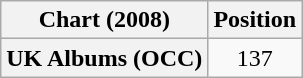<table class="wikitable plainrowheaders" style="text-align:center">
<tr>
<th scope="col">Chart (2008)</th>
<th scope="col">Position</th>
</tr>
<tr>
<th scope="row">UK Albums (OCC)</th>
<td>137</td>
</tr>
</table>
